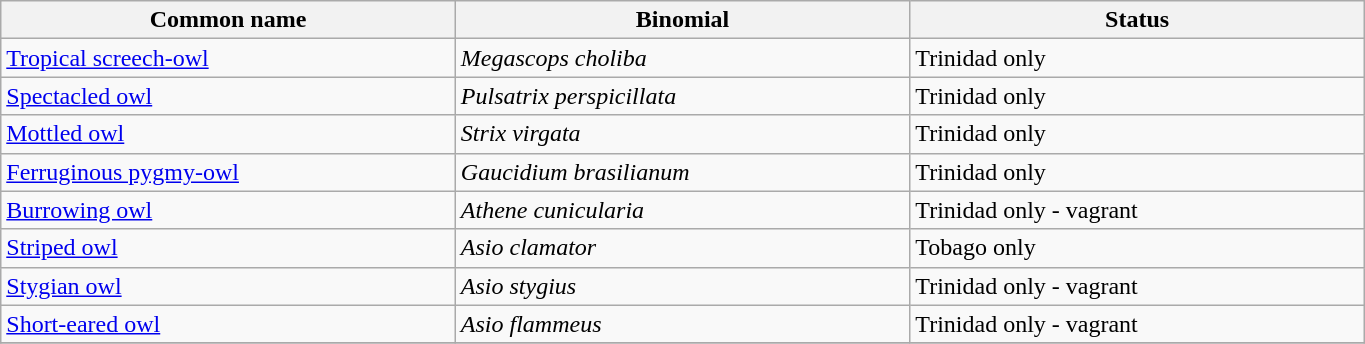<table width=72% class="wikitable">
<tr>
<th width=24%>Common name</th>
<th width=24%>Binomial</th>
<th width=24%>Status</th>
</tr>
<tr>
<td><a href='#'>Tropical screech-owl</a></td>
<td><em>Megascops choliba</em></td>
<td>Trinidad only</td>
</tr>
<tr>
<td><a href='#'>Spectacled owl</a></td>
<td><em>Pulsatrix perspicillata</em></td>
<td>Trinidad only</td>
</tr>
<tr>
<td><a href='#'>Mottled owl</a></td>
<td><em>Strix virgata</em></td>
<td>Trinidad only</td>
</tr>
<tr>
<td><a href='#'>Ferruginous pygmy-owl</a></td>
<td><em>Gaucidium brasilianum</em></td>
<td>Trinidad only</td>
</tr>
<tr>
<td><a href='#'>Burrowing owl</a></td>
<td><em>Athene cunicularia</em></td>
<td>Trinidad only - vagrant</td>
</tr>
<tr>
<td><a href='#'>Striped owl</a></td>
<td><em>Asio clamator</em></td>
<td>Tobago only</td>
</tr>
<tr>
<td><a href='#'>Stygian owl</a></td>
<td><em>Asio stygius</em></td>
<td>Trinidad only - vagrant</td>
</tr>
<tr>
<td><a href='#'>Short-eared owl</a></td>
<td><em>Asio flammeus</em></td>
<td>Trinidad only - vagrant</td>
</tr>
<tr>
</tr>
</table>
